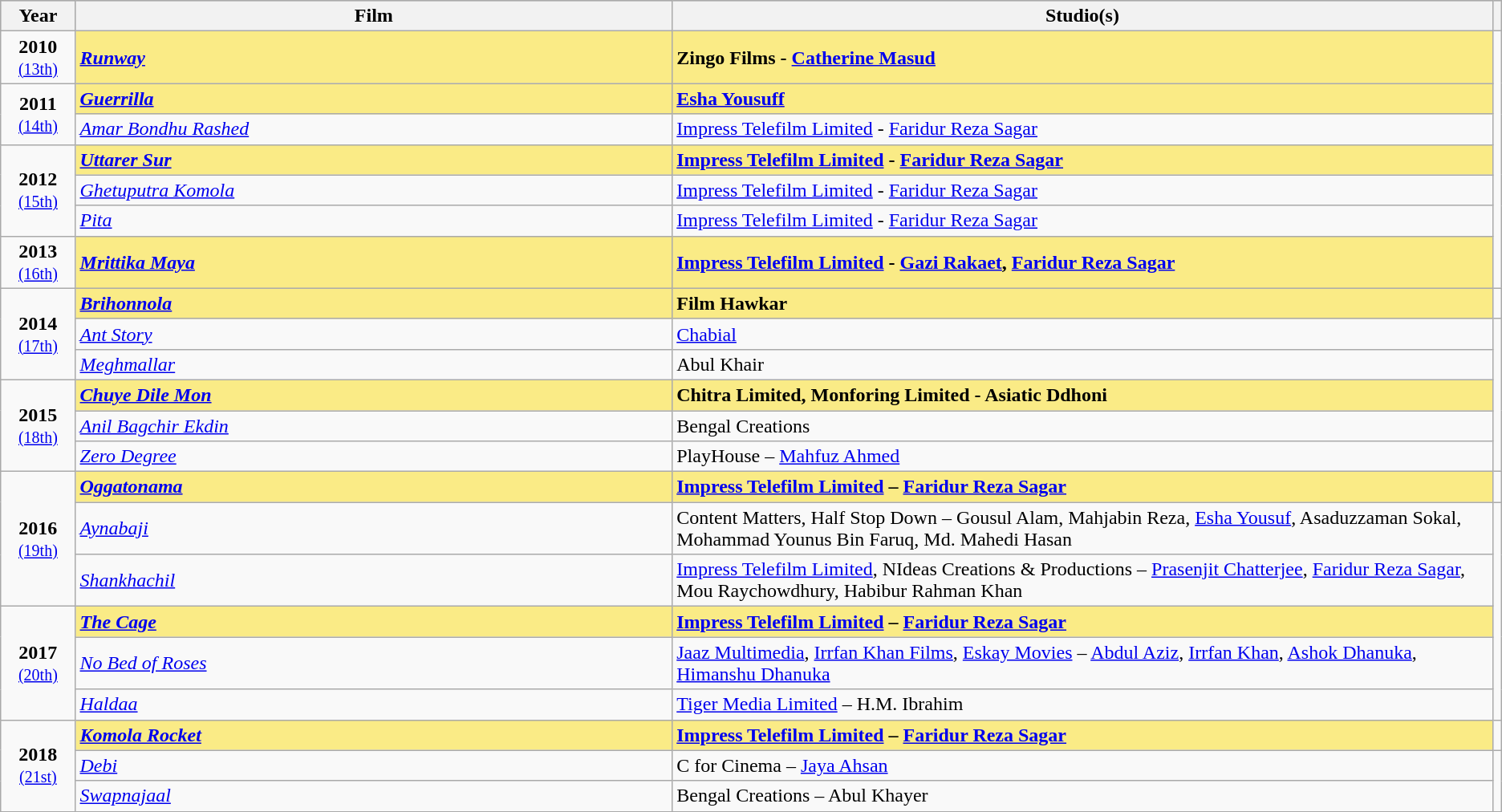<table class="wikitable sortable" style="text-align:left;">
<tr bgcolor="#bebebe">
<th width="5%">Year</th>
<th scope="col" style="width:40%;text-align:center;">Film</th>
<th scope="col" style="width:55%;text-align:center;">Studio(s)</th>
<th scope="col" style="width:2%;" class="unsortable"></th>
</tr>
<tr>
<td rowspan="1" style="text-align:center"><strong>2010</strong><br><small><a href='#'>(13th)</a></small></td>
<td style="background:#FAEB86;"><strong><em><a href='#'>Runway</a></em></strong></td>
<td style="background:#FAEB86;"><strong>Zingo Films - <a href='#'>Catherine Masud</a></strong></td>
</tr>
<tr>
<td rowspan="2" style="text-align:center"><strong>2011</strong><br><small><a href='#'>(14th)</a></small></td>
<td style="background:#FAEB86;"><strong><em><a href='#'>Guerrilla</a></em></strong></td>
<td style="background:#FAEB86;"><strong><a href='#'>Esha Yousuff</a></strong></td>
</tr>
<tr>
<td><em><a href='#'>Amar Bondhu Rashed</a></em></td>
<td><a href='#'>Impress Telefilm Limited</a> - <a href='#'>Faridur Reza Sagar</a></td>
</tr>
<tr>
<td rowspan="3" style="text-align:center"><strong>2012</strong><br><small><a href='#'>(15th)</a></small></td>
<td style="background:#FAEB86;"><strong><em><a href='#'>Uttarer Sur</a></em></strong></td>
<td style="background:#FAEB86;"><strong><a href='#'>Impress Telefilm Limited</a> - <a href='#'>Faridur Reza Sagar</a></strong></td>
</tr>
<tr>
<td><em><a href='#'>Ghetuputra Komola</a></em></td>
<td><a href='#'>Impress Telefilm Limited</a> - <a href='#'>Faridur Reza Sagar</a></td>
</tr>
<tr>
<td><em><a href='#'>Pita</a></em></td>
<td><a href='#'>Impress Telefilm Limited</a> - <a href='#'>Faridur Reza Sagar</a></td>
</tr>
<tr>
<td rowspan="1" style="text-align:center"><strong>2013</strong><br><small><a href='#'>(16th)</a></small></td>
<td style="background:#FAEB86;"><strong><em><a href='#'>Mrittika Maya</a></em></strong></td>
<td style="background:#FAEB86;"><strong><a href='#'>Impress Telefilm Limited</a> - <a href='#'>Gazi Rakaet</a>, <a href='#'>Faridur Reza Sagar</a></strong></td>
</tr>
<tr>
<td rowspan="3" style="text-align:center"><strong>2014</strong> <small><a href='#'>(17th)</a></small></td>
<td style="background:#FAEB86;"><strong><em><a href='#'>Brihonnola</a></em></strong></td>
<td style="background:#FAEB86;"><strong>Film Hawkar</strong></td>
<td></td>
</tr>
<tr>
<td><em><a href='#'>Ant Story</a></em></td>
<td><a href='#'>Chabial</a></td>
</tr>
<tr>
<td><em><a href='#'>Meghmallar</a></em></td>
<td>Abul Khair</td>
</tr>
<tr>
<td rowspan="3" style="text-align:center"><strong>2015</strong><br><small><a href='#'>(18th)</a></small></td>
<td style="background:#FAEB86;"><strong><em><a href='#'>Chuye Dile Mon</a></em></strong></td>
<td style="background:#FAEB86;"><strong>Chitra Limited, Monforing Limited - Asiatic Ddhoni</strong></td>
</tr>
<tr>
<td><em><a href='#'>Anil Bagchir Ekdin</a></em></td>
<td>Bengal Creations</td>
</tr>
<tr>
<td><em><a href='#'>Zero Degree</a></em></td>
<td>PlayHouse – <a href='#'>Mahfuz Ahmed</a></td>
</tr>
<tr>
<td rowspan="3" style="text-align:center"><strong>2016</strong><br><small><a href='#'>(19th)</a></small></td>
<td style="background:#FAEB86;"><strong><em><a href='#'>Oggatonama</a></em></strong></td>
<td style="background:#FAEB86;"><strong><a href='#'>Impress Telefilm Limited</a> – <a href='#'>Faridur Reza Sagar</a></strong></td>
<td></td>
</tr>
<tr>
<td><em><a href='#'>Aynabaji</a></em></td>
<td>Content Matters, Half Stop Down – Gousul Alam, Mahjabin Reza, <a href='#'>Esha Yousuf</a>, Asaduzzaman Sokal, Mohammad Younus Bin Faruq, Md. Mahedi Hasan</td>
</tr>
<tr>
<td><em><a href='#'>Shankhachil</a></em></td>
<td><a href='#'>Impress Telefilm Limited</a>, NIdeas Creations & Productions – <a href='#'>Prasenjit Chatterjee</a>, <a href='#'>Faridur Reza Sagar</a>, Mou Raychowdhury, Habibur Rahman Khan</td>
</tr>
<tr>
<td rowspan="3" style="text-align:center"><strong>2017</strong><br><small><a href='#'>(20th)</a></small></td>
<td style="background:#FAEB86;"><strong><em><a href='#'>The Cage</a></em></strong></td>
<td style="background:#FAEB86;"><strong><a href='#'>Impress Telefilm Limited</a> – <a href='#'>Faridur Reza Sagar</a></strong></td>
</tr>
<tr>
<td><em><a href='#'>No Bed of Roses</a></em></td>
<td><a href='#'>Jaaz Multimedia</a>, <a href='#'>Irrfan Khan Films</a>, <a href='#'>Eskay Movies</a> – <a href='#'>Abdul Aziz</a>, <a href='#'>Irrfan Khan</a>, <a href='#'>Ashok Dhanuka</a>, <a href='#'>Himanshu Dhanuka</a></td>
</tr>
<tr>
<td><em><a href='#'>Haldaa</a></em></td>
<td><a href='#'>Tiger Media Limited</a> – H.M. Ibrahim</td>
</tr>
<tr>
<td rowspan="3" style="text-align:center"><strong>2018</strong><br><small><a href='#'>(21st)</a></small></td>
<td style="background:#FAEB86;"><strong><em><a href='#'>Komola Rocket</a></em></strong></td>
<td style="background:#FAEB86;"><strong><a href='#'>Impress Telefilm Limited</a> – <a href='#'>Faridur Reza Sagar</a></strong></td>
<td></td>
</tr>
<tr>
<td><em><a href='#'>Debi</a></em></td>
<td>C for Cinema – <a href='#'>Jaya Ahsan</a></td>
</tr>
<tr>
<td><em><a href='#'>Swapnajaal</a></em></td>
<td>Bengal Creations – Abul Khayer</td>
</tr>
<tr>
</tr>
</table>
